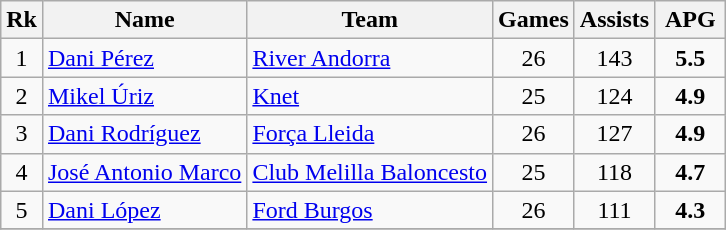<table class="wikitable" style="text-align: center;">
<tr>
<th>Rk</th>
<th>Name</th>
<th>Team</th>
<th>Games</th>
<th>Assists</th>
<th width=40>APG</th>
</tr>
<tr>
<td>1</td>
<td align="left"> <a href='#'>Dani Pérez</a></td>
<td align="left"><a href='#'>River Andorra</a></td>
<td>26</td>
<td>143</td>
<td><strong>5.5</strong></td>
</tr>
<tr>
<td>2</td>
<td align="left"> <a href='#'>Mikel Úriz</a></td>
<td align="left"><a href='#'>Knet</a></td>
<td>25</td>
<td>124</td>
<td><strong>4.9</strong></td>
</tr>
<tr>
<td>3</td>
<td align="left"> <a href='#'>Dani Rodríguez</a></td>
<td align="left"><a href='#'>Força Lleida</a></td>
<td>26</td>
<td>127</td>
<td><strong>4.9</strong></td>
</tr>
<tr>
<td>4</td>
<td align="left"> <a href='#'>José Antonio Marco</a></td>
<td align="left"><a href='#'>Club Melilla Baloncesto</a></td>
<td>25</td>
<td>118</td>
<td><strong>4.7</strong></td>
</tr>
<tr>
<td>5</td>
<td align="left"> <a href='#'>Dani López</a></td>
<td align="left"><a href='#'>Ford Burgos</a></td>
<td>26</td>
<td>111</td>
<td><strong>4.3</strong></td>
</tr>
<tr>
</tr>
</table>
